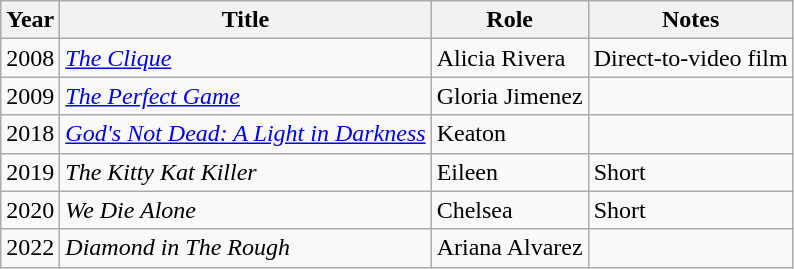<table class="wikitable sortable">
<tr>
<th>Year</th>
<th>Title</th>
<th>Role</th>
<th class="unsortable">Notes</th>
</tr>
<tr>
<td>2008</td>
<td><em><a href='#'>The Clique</a></em></td>
<td>Alicia Rivera</td>
<td>Direct-to-video film</td>
</tr>
<tr>
<td>2009</td>
<td><em><a href='#'>The Perfect Game</a></em></td>
<td>Gloria Jimenez</td>
<td></td>
</tr>
<tr>
<td>2018</td>
<td><em><a href='#'>God's Not Dead: A Light in Darkness</a></em></td>
<td>Keaton</td>
<td></td>
</tr>
<tr>
<td>2019</td>
<td><em>The Kitty Kat Killer</em></td>
<td>Eileen</td>
<td>Short</td>
</tr>
<tr>
<td>2020</td>
<td><em>We Die Alone</em></td>
<td>Chelsea</td>
<td>Short</td>
</tr>
<tr>
<td>2022</td>
<td><em>Diamond in The Rough</em></td>
<td>Ariana Alvarez</td>
<td></td>
</tr>
</table>
